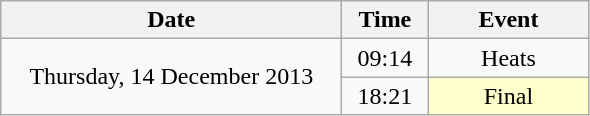<table class = "wikitable" style="text-align:center;">
<tr>
<th width=220>Date</th>
<th width=50>Time</th>
<th width=100>Event</th>
</tr>
<tr>
<td rowspan=2>Thursday, 14 December 2013</td>
<td>09:14</td>
<td>Heats</td>
</tr>
<tr>
<td>18:21</td>
<td bgcolor=ffffcc>Final</td>
</tr>
</table>
